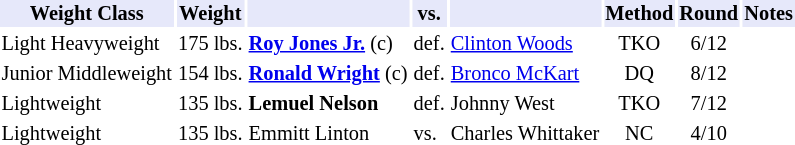<table class="toccolours" style="font-size: 85%;">
<tr>
<th style="background:#e6e8fa; color:#000; text-align:center;">Weight Class</th>
<th style="background:#e6e8fa; color:#000; text-align:center;">Weight</th>
<th style="background:#e6e8fa; color:#000; text-align:center;"></th>
<th style="background:#e6e8fa; color:#000; text-align:center;">vs.</th>
<th style="background:#e6e8fa; color:#000; text-align:center;"></th>
<th style="background:#e6e8fa; color:#000; text-align:center;">Method</th>
<th style="background:#e6e8fa; color:#000; text-align:center;">Round</th>
<th style="background:#e6e8fa; color:#000; text-align:center;">Notes</th>
</tr>
<tr>
<td>Light Heavyweight</td>
<td>175 lbs.</td>
<td><strong><a href='#'>Roy Jones Jr.</a></strong> (c)</td>
<td>def.</td>
<td><a href='#'>Clinton Woods</a></td>
<td align=center>TKO</td>
<td align=center>6/12</td>
<td></td>
</tr>
<tr>
<td>Junior Middleweight</td>
<td>154 lbs.</td>
<td><strong><a href='#'>Ronald Wright</a></strong> (c)</td>
<td>def.</td>
<td><a href='#'>Bronco McKart</a></td>
<td align=center>DQ</td>
<td align=center>8/12</td>
<td></td>
</tr>
<tr>
<td>Lightweight</td>
<td>135 lbs.</td>
<td><strong>Lemuel Nelson</strong></td>
<td>def.</td>
<td>Johnny West</td>
<td align=center>TKO</td>
<td align=center>7/12</td>
<td></td>
</tr>
<tr>
<td>Lightweight</td>
<td>135 lbs.</td>
<td>Emmitt Linton</td>
<td>vs.</td>
<td>Charles Whittaker</td>
<td align=center>NC</td>
<td align=center>4/10</td>
</tr>
</table>
